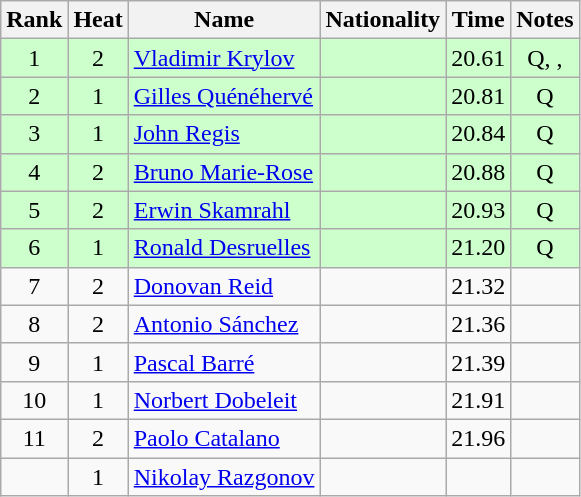<table class="wikitable sortable" style="text-align:center">
<tr>
<th>Rank</th>
<th>Heat</th>
<th>Name</th>
<th>Nationality</th>
<th>Time</th>
<th>Notes</th>
</tr>
<tr bgcolor=ccffcc>
<td>1</td>
<td>2</td>
<td align="left"><a href='#'>Vladimir Krylov</a></td>
<td align=left></td>
<td>20.61</td>
<td>Q, , </td>
</tr>
<tr bgcolor=ccffcc>
<td>2</td>
<td>1</td>
<td align="left"><a href='#'>Gilles Quénéhervé</a></td>
<td align=left></td>
<td>20.81</td>
<td>Q</td>
</tr>
<tr bgcolor=ccffcc>
<td>3</td>
<td>1</td>
<td align="left"><a href='#'>John Regis</a></td>
<td align=left></td>
<td>20.84</td>
<td>Q</td>
</tr>
<tr bgcolor=ccffcc>
<td>4</td>
<td>2</td>
<td align="left"><a href='#'>Bruno Marie-Rose</a></td>
<td align=left></td>
<td>20.88</td>
<td>Q</td>
</tr>
<tr bgcolor=ccffcc>
<td>5</td>
<td>2</td>
<td align="left"><a href='#'>Erwin Skamrahl</a></td>
<td align=left></td>
<td>20.93</td>
<td>Q</td>
</tr>
<tr bgcolor=ccffcc>
<td>6</td>
<td>1</td>
<td align="left"><a href='#'>Ronald Desruelles</a></td>
<td align=left></td>
<td>21.20</td>
<td>Q</td>
</tr>
<tr>
<td>7</td>
<td>2</td>
<td align="left"><a href='#'>Donovan Reid</a></td>
<td align=left></td>
<td>21.32</td>
<td></td>
</tr>
<tr>
<td>8</td>
<td>2</td>
<td align="left"><a href='#'>Antonio Sánchez</a></td>
<td align=left></td>
<td>21.36</td>
<td></td>
</tr>
<tr>
<td>9</td>
<td>1</td>
<td align="left"><a href='#'>Pascal Barré</a></td>
<td align=left></td>
<td>21.39</td>
<td></td>
</tr>
<tr>
<td>10</td>
<td>1</td>
<td align="left"><a href='#'>Norbert Dobeleit</a></td>
<td align=left></td>
<td>21.91</td>
<td></td>
</tr>
<tr>
<td>11</td>
<td>2</td>
<td align="left"><a href='#'>Paolo Catalano</a></td>
<td align=left></td>
<td>21.96</td>
<td></td>
</tr>
<tr>
<td></td>
<td>1</td>
<td align="left"><a href='#'>Nikolay Razgonov</a></td>
<td align=left></td>
<td></td>
<td></td>
</tr>
</table>
